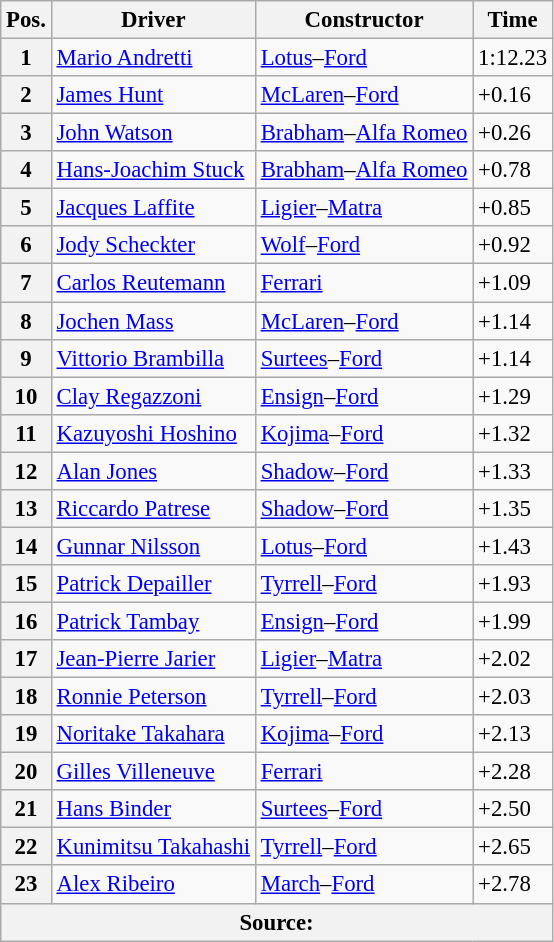<table class="wikitable sortable" style="font-size: 95%;">
<tr>
<th>Pos.</th>
<th>Driver</th>
<th>Constructor</th>
<th>Time</th>
</tr>
<tr>
<th>1</th>
<td> <a href='#'>Mario Andretti</a></td>
<td><a href='#'>Lotus</a>–<a href='#'>Ford</a></td>
<td>1:12.23</td>
</tr>
<tr>
<th>2</th>
<td> <a href='#'>James Hunt</a></td>
<td><a href='#'>McLaren</a>–<a href='#'>Ford</a></td>
<td>+0.16</td>
</tr>
<tr>
<th>3</th>
<td> <a href='#'>John Watson</a></td>
<td><a href='#'>Brabham</a>–<a href='#'>Alfa Romeo</a></td>
<td>+0.26</td>
</tr>
<tr>
<th>4</th>
<td> <a href='#'>Hans-Joachim Stuck</a></td>
<td><a href='#'>Brabham</a>–<a href='#'>Alfa Romeo</a></td>
<td>+0.78</td>
</tr>
<tr>
<th>5</th>
<td> <a href='#'>Jacques Laffite</a></td>
<td><a href='#'>Ligier</a>–<a href='#'>Matra</a></td>
<td>+0.85</td>
</tr>
<tr>
<th>6</th>
<td> <a href='#'>Jody Scheckter</a></td>
<td><a href='#'>Wolf</a>–<a href='#'>Ford</a></td>
<td>+0.92</td>
</tr>
<tr>
<th>7</th>
<td> <a href='#'>Carlos Reutemann</a></td>
<td><a href='#'>Ferrari</a></td>
<td>+1.09</td>
</tr>
<tr>
<th>8</th>
<td> <a href='#'>Jochen Mass</a></td>
<td><a href='#'>McLaren</a>–<a href='#'>Ford</a></td>
<td>+1.14</td>
</tr>
<tr>
<th>9</th>
<td> <a href='#'>Vittorio Brambilla</a></td>
<td><a href='#'>Surtees</a>–<a href='#'>Ford</a></td>
<td>+1.14</td>
</tr>
<tr>
<th>10</th>
<td> <a href='#'>Clay Regazzoni</a></td>
<td><a href='#'>Ensign</a>–<a href='#'>Ford</a></td>
<td>+1.29</td>
</tr>
<tr>
<th>11</th>
<td> <a href='#'>Kazuyoshi Hoshino</a></td>
<td><a href='#'>Kojima</a>–<a href='#'>Ford</a></td>
<td>+1.32</td>
</tr>
<tr>
<th>12</th>
<td> <a href='#'>Alan Jones</a></td>
<td><a href='#'>Shadow</a>–<a href='#'>Ford</a></td>
<td>+1.33</td>
</tr>
<tr>
<th>13</th>
<td> <a href='#'>Riccardo Patrese</a></td>
<td><a href='#'>Shadow</a>–<a href='#'>Ford</a></td>
<td>+1.35</td>
</tr>
<tr>
<th>14</th>
<td> <a href='#'>Gunnar Nilsson</a></td>
<td><a href='#'>Lotus</a>–<a href='#'>Ford</a></td>
<td>+1.43</td>
</tr>
<tr>
<th>15</th>
<td> <a href='#'>Patrick Depailler</a></td>
<td><a href='#'>Tyrrell</a>–<a href='#'>Ford</a></td>
<td>+1.93</td>
</tr>
<tr>
<th>16</th>
<td> <a href='#'>Patrick Tambay</a></td>
<td><a href='#'>Ensign</a>–<a href='#'>Ford</a></td>
<td>+1.99</td>
</tr>
<tr>
<th>17</th>
<td> <a href='#'>Jean-Pierre Jarier</a></td>
<td><a href='#'>Ligier</a>–<a href='#'>Matra</a></td>
<td>+2.02</td>
</tr>
<tr>
<th>18</th>
<td> <a href='#'>Ronnie Peterson</a></td>
<td><a href='#'>Tyrrell</a>–<a href='#'>Ford</a></td>
<td>+2.03</td>
</tr>
<tr>
<th>19</th>
<td> <a href='#'>Noritake Takahara</a></td>
<td><a href='#'>Kojima</a>–<a href='#'>Ford</a></td>
<td>+2.13</td>
</tr>
<tr>
<th>20</th>
<td> <a href='#'>Gilles Villeneuve</a></td>
<td><a href='#'>Ferrari</a></td>
<td>+2.28</td>
</tr>
<tr>
<th>21</th>
<td> <a href='#'>Hans Binder</a></td>
<td><a href='#'>Surtees</a>–<a href='#'>Ford</a></td>
<td>+2.50</td>
</tr>
<tr>
<th>22</th>
<td> <a href='#'>Kunimitsu Takahashi</a></td>
<td><a href='#'>Tyrrell</a>–<a href='#'>Ford</a></td>
<td>+2.65</td>
</tr>
<tr>
<th>23</th>
<td> <a href='#'>Alex Ribeiro</a></td>
<td><a href='#'>March</a>–<a href='#'>Ford</a></td>
<td>+2.78</td>
</tr>
<tr>
<th colspan=4>Source:</th>
</tr>
</table>
